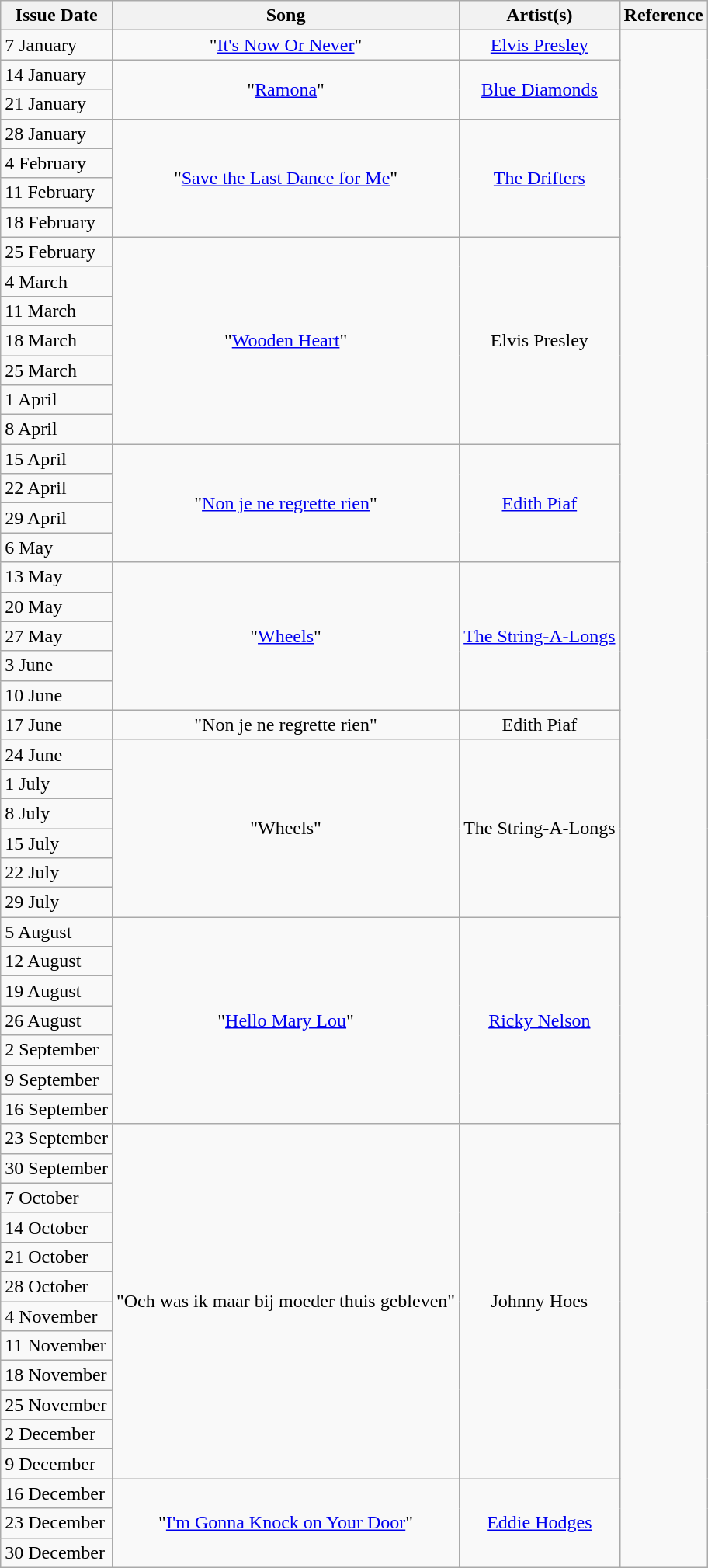<table class="wikitable">
<tr>
<th align="center">Issue Date</th>
<th align="center">Song</th>
<th align="center">Artist(s)</th>
<th align="center">Reference</th>
</tr>
<tr>
<td>7 January</td>
<td align="center" rowspan="1">"<a href='#'>It's Now Or Never</a>"</td>
<td align="center" rowspan="1"><a href='#'>Elvis Presley</a></td>
<td align="center" rowspan="52"></td>
</tr>
<tr>
<td>14 January</td>
<td align="center" rowspan="2">"<a href='#'>Ramona</a>"</td>
<td align="center" rowspan="2"><a href='#'>Blue Diamonds</a></td>
</tr>
<tr>
<td>21 January</td>
</tr>
<tr>
<td>28 January</td>
<td align="center" rowspan="4">"<a href='#'>Save the Last Dance for Me</a>"</td>
<td align="center" rowspan="4"><a href='#'>The Drifters</a></td>
</tr>
<tr>
<td>4 February</td>
</tr>
<tr>
<td>11 February</td>
</tr>
<tr>
<td>18 February</td>
</tr>
<tr>
<td>25 February</td>
<td align="center" rowspan="7">"<a href='#'>Wooden Heart</a>"</td>
<td align="center" rowspan="7">Elvis Presley</td>
</tr>
<tr>
<td>4 March</td>
</tr>
<tr>
<td>11 March</td>
</tr>
<tr>
<td>18 March</td>
</tr>
<tr>
<td>25 March</td>
</tr>
<tr>
<td>1 April</td>
</tr>
<tr>
<td>8 April</td>
</tr>
<tr>
<td>15 April</td>
<td align="center" rowspan="4">"<a href='#'>Non je ne regrette rien</a>"</td>
<td align="center" rowspan="4"><a href='#'>Edith Piaf</a></td>
</tr>
<tr>
<td>22 April</td>
</tr>
<tr>
<td>29 April</td>
</tr>
<tr>
<td>6 May</td>
</tr>
<tr>
<td>13 May</td>
<td align="center" rowspan="5">"<a href='#'>Wheels</a>"</td>
<td align="center" rowspan="5"><a href='#'>The String-A-Longs</a></td>
</tr>
<tr>
<td>20 May</td>
</tr>
<tr>
<td>27 May</td>
</tr>
<tr>
<td>3 June</td>
</tr>
<tr>
<td>10 June</td>
</tr>
<tr>
<td>17 June</td>
<td align="center" rowspan="1">"Non je ne regrette rien"</td>
<td align="center" rowspan="1">Edith Piaf</td>
</tr>
<tr>
<td>24 June</td>
<td align="center" rowspan="6">"Wheels"</td>
<td align="center" rowspan="6">The String-A-Longs</td>
</tr>
<tr>
<td>1 July</td>
</tr>
<tr>
<td>8 July</td>
</tr>
<tr>
<td>15 July</td>
</tr>
<tr>
<td>22 July</td>
</tr>
<tr>
<td>29 July</td>
</tr>
<tr>
<td>5 August</td>
<td align="center" rowspan="7">"<a href='#'>Hello Mary Lou</a>"</td>
<td align="center" rowspan="7"><a href='#'>Ricky Nelson</a></td>
</tr>
<tr>
<td>12 August</td>
</tr>
<tr>
<td>19 August</td>
</tr>
<tr>
<td>26 August</td>
</tr>
<tr>
<td>2 September</td>
</tr>
<tr>
<td>9 September</td>
</tr>
<tr>
<td>16 September</td>
</tr>
<tr>
<td>23 September</td>
<td align="center" rowspan="12">"Och was ik maar bij moeder thuis gebleven"</td>
<td align="center" rowspan="12">Johnny Hoes</td>
</tr>
<tr>
<td>30 September</td>
</tr>
<tr>
<td>7 October</td>
</tr>
<tr>
<td>14 October</td>
</tr>
<tr>
<td>21 October</td>
</tr>
<tr>
<td>28 October</td>
</tr>
<tr>
<td>4 November</td>
</tr>
<tr>
<td>11 November</td>
</tr>
<tr>
<td>18 November</td>
</tr>
<tr>
<td>25 November</td>
</tr>
<tr>
<td>2 December</td>
</tr>
<tr>
<td>9 December</td>
</tr>
<tr>
<td>16 December</td>
<td align="center" rowspan="3">"<a href='#'>I'm Gonna Knock on Your Door</a>"</td>
<td align="center" rowspan="3"><a href='#'>Eddie Hodges</a></td>
</tr>
<tr>
<td>23 December</td>
</tr>
<tr>
<td>30 December</td>
</tr>
</table>
